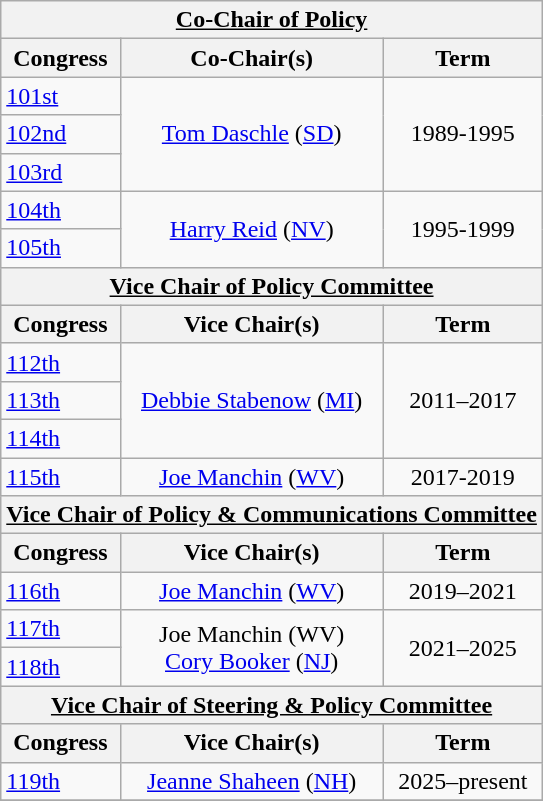<table class="wikitable">
<tr>
<th colspan=3><u>Co-Chair of Policy</u></th>
</tr>
<tr>
<th>Congress</th>
<th>Co-Chair(s)</th>
<th>Term</th>
</tr>
<tr>
<td><a href='#'>101st</a></td>
<td rowspan=3 align=center><a href='#'>Tom Daschle</a> (<a href='#'>SD</a>)</td>
<td rowspan=3 align=center>1989-1995</td>
</tr>
<tr>
<td><a href='#'>102nd</a></td>
</tr>
<tr>
<td><a href='#'>103rd</a></td>
</tr>
<tr>
<td><a href='#'>104th</a></td>
<td rowspan=2 align=center><a href='#'>Harry Reid</a> (<a href='#'>NV</a>)</td>
<td rowspan=2 align=center>1995-1999</td>
</tr>
<tr>
<td><a href='#'>105th</a></td>
</tr>
<tr>
<th colspan=3><u>Vice Chair of Policy Committee</u></th>
</tr>
<tr>
<th>Congress</th>
<th>Vice Chair(s)</th>
<th>Term</th>
</tr>
<tr>
<td><a href='#'>112th</a></td>
<td rowspan=3 align=center><a href='#'>Debbie Stabenow</a> (<a href='#'>MI</a>)</td>
<td rowspan=3 align=center>2011–2017</td>
</tr>
<tr>
<td><a href='#'>113th</a></td>
</tr>
<tr>
<td><a href='#'>114th</a></td>
</tr>
<tr>
<td><a href='#'>115th</a></td>
<td align=center><a href='#'>Joe Manchin</a> (<a href='#'>WV</a>)</td>
<td align=center>2017-2019</td>
</tr>
<tr>
<th colspan=3><u>Vice Chair of Policy & Communications Committee</u></th>
</tr>
<tr>
<th>Congress</th>
<th>Vice Chair(s)</th>
<th>Term</th>
</tr>
<tr>
<td><a href='#'>116th</a></td>
<td align=center><a href='#'>Joe Manchin</a> (<a href='#'>WV</a>)</td>
<td align=center>2019–2021</td>
</tr>
<tr>
<td><a href='#'>117th</a></td>
<td rowspan=2 align=center>Joe Manchin (WV)<br><a href='#'>Cory Booker</a> (<a href='#'>NJ</a>)</td>
<td rowspan=2 align=center>2021–2025</td>
</tr>
<tr>
<td><a href='#'>118th</a></td>
</tr>
<tr>
<th colspan=3><u>Vice Chair of Steering & Policy Committee</u></th>
</tr>
<tr>
<th>Congress</th>
<th>Vice Chair(s)</th>
<th>Term</th>
</tr>
<tr>
<td><a href='#'>119th</a></td>
<td align=center><a href='#'>Jeanne Shaheen</a> (<a href='#'>NH</a>)</td>
<td align=center>2025–present</td>
</tr>
<tr>
</tr>
</table>
